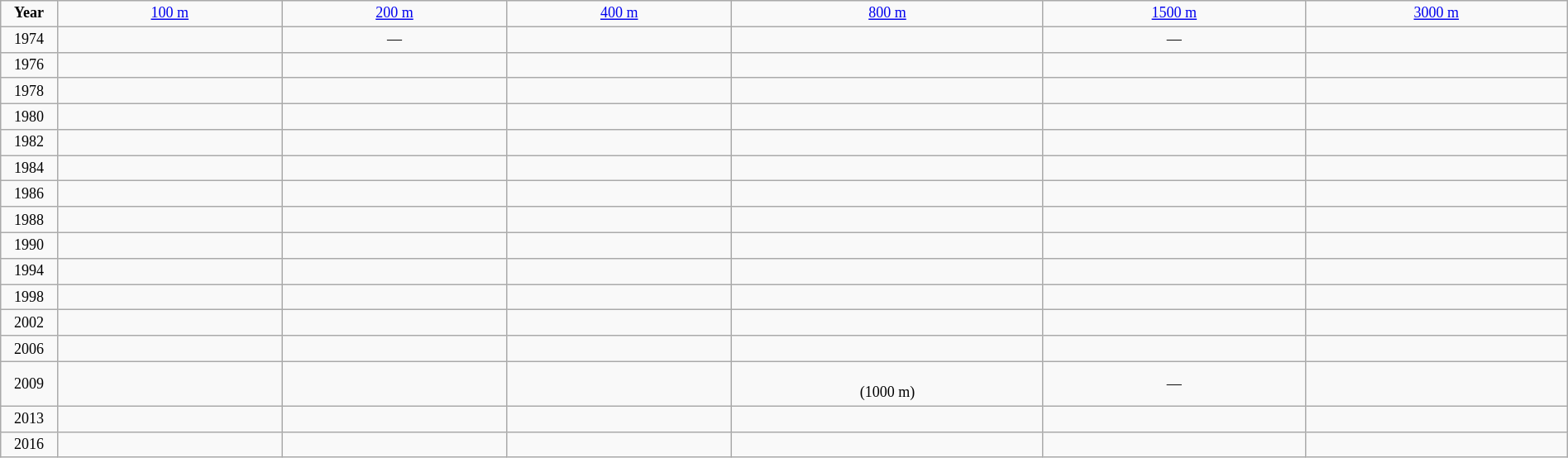<table class="wikitable" style="font-size:75%; text-align:center; float:center;" cellspacing="1" cellpadding="1" width="100%">
<tr style="text-align:center;">
<td width=40px><strong>Year</strong></td>
<td><a href='#'>100 m</a></td>
<td><a href='#'>200 m</a></td>
<td><a href='#'>400 m</a></td>
<td><a href='#'>800 m</a></td>
<td><a href='#'>1500 m</a></td>
<td><a href='#'>3000 m</a></td>
</tr>
<tr>
<td>1974</td>
<td></td>
<td>—</td>
<td></td>
<td></td>
<td>—</td>
<td></td>
</tr>
<tr>
<td>1976</td>
<td></td>
<td></td>
<td></td>
<td></td>
<td></td>
<td></td>
</tr>
<tr>
<td>1978</td>
<td></td>
<td></td>
<td></td>
<td></td>
<td></td>
<td></td>
</tr>
<tr>
<td>1980</td>
<td></td>
<td></td>
<td></td>
<td></td>
<td></td>
<td></td>
</tr>
<tr>
<td>1982</td>
<td></td>
<td></td>
<td></td>
<td></td>
<td></td>
<td></td>
</tr>
<tr>
<td>1984</td>
<td></td>
<td></td>
<td></td>
<td></td>
<td></td>
<td></td>
</tr>
<tr>
<td>1986</td>
<td></td>
<td></td>
<td></td>
<td></td>
<td></td>
<td></td>
</tr>
<tr>
<td>1988</td>
<td></td>
<td></td>
<td></td>
<td></td>
<td></td>
<td></td>
</tr>
<tr>
<td>1990</td>
<td></td>
<td></td>
<td></td>
<td></td>
<td></td>
<td></td>
</tr>
<tr>
<td>1994</td>
<td></td>
<td></td>
<td></td>
<td></td>
<td></td>
<td></td>
</tr>
<tr>
<td>1998</td>
<td></td>
<td></td>
<td></td>
<td></td>
<td></td>
<td></td>
</tr>
<tr>
<td>2002</td>
<td></td>
<td></td>
<td></td>
<td></td>
<td></td>
<td></td>
</tr>
<tr>
<td>2006</td>
<td></td>
<td></td>
<td></td>
<td></td>
<td></td>
<td></td>
</tr>
<tr>
<td>2009</td>
<td></td>
<td></td>
<td></td>
<td><br>(1000 m)</td>
<td>—</td>
<td></td>
</tr>
<tr>
<td>2013</td>
<td></td>
<td></td>
<td></td>
<td></td>
<td></td>
<td></td>
</tr>
<tr>
<td>2016</td>
<td></td>
<td></td>
<td></td>
<td></td>
<td></td>
<td></td>
</tr>
</table>
